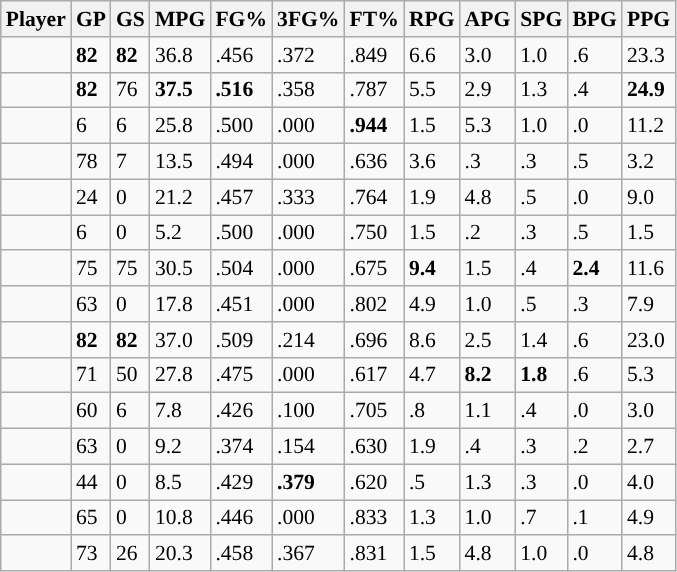<table class="wikitable sortable" style="font-size: 90%">
<tr>
<th>Player</th>
<th>GP</th>
<th>GS</th>
<th>MPG</th>
<th>FG%</th>
<th>3FG%</th>
<th>FT%</th>
<th>RPG</th>
<th>APG</th>
<th>SPG</th>
<th>BPG</th>
<th>PPG</th>
</tr>
<tr>
<td></td>
<td><strong>82</strong></td>
<td><strong>82</strong></td>
<td>36.8</td>
<td>.456</td>
<td>.372</td>
<td>.849</td>
<td>6.6</td>
<td>3.0</td>
<td>1.0</td>
<td>.6</td>
<td>23.3</td>
</tr>
<tr>
<td></td>
<td><strong>82</strong></td>
<td>76</td>
<td><strong>37.5</strong></td>
<td><strong>.516</strong></td>
<td>.358</td>
<td>.787</td>
<td>5.5</td>
<td>2.9</td>
<td>1.3</td>
<td>.4</td>
<td><strong>24.9</strong></td>
</tr>
<tr>
<td></td>
<td>6</td>
<td>6</td>
<td>25.8</td>
<td>.500</td>
<td>.000</td>
<td><strong>.944</strong></td>
<td>1.5</td>
<td>5.3</td>
<td>1.0</td>
<td>.0</td>
<td>11.2</td>
</tr>
<tr>
<td></td>
<td>78</td>
<td>7</td>
<td>13.5</td>
<td>.494</td>
<td>.000</td>
<td>.636</td>
<td>3.6</td>
<td>.3</td>
<td>.3</td>
<td>.5</td>
<td>3.2</td>
</tr>
<tr>
<td></td>
<td>24</td>
<td>0</td>
<td>21.2</td>
<td>.457</td>
<td>.333</td>
<td>.764</td>
<td>1.9</td>
<td>4.8</td>
<td>.5</td>
<td>.0</td>
<td>9.0</td>
</tr>
<tr>
<td></td>
<td>6</td>
<td>0</td>
<td>5.2</td>
<td>.500</td>
<td>.000</td>
<td>.750</td>
<td>1.5</td>
<td>.2</td>
<td>.3</td>
<td>.5</td>
<td>1.5</td>
</tr>
<tr>
<td></td>
<td>75</td>
<td>75</td>
<td>30.5</td>
<td>.504</td>
<td>.000</td>
<td>.675</td>
<td><strong>9.4</strong></td>
<td>1.5</td>
<td>.4</td>
<td><strong>2.4</strong></td>
<td>11.6</td>
</tr>
<tr>
<td></td>
<td>63</td>
<td>0</td>
<td>17.8</td>
<td>.451</td>
<td>.000</td>
<td>.802</td>
<td>4.9</td>
<td>1.0</td>
<td>.5</td>
<td>.3</td>
<td>7.9</td>
</tr>
<tr>
<td></td>
<td><strong>82</strong></td>
<td><strong>82</strong></td>
<td>37.0</td>
<td>.509</td>
<td>.214</td>
<td>.696</td>
<td>8.6</td>
<td>2.5</td>
<td>1.4</td>
<td>.6</td>
<td>23.0</td>
</tr>
<tr>
<td></td>
<td>71</td>
<td>50</td>
<td>27.8</td>
<td>.475</td>
<td>.000</td>
<td>.617</td>
<td>4.7</td>
<td><strong>8.2</strong></td>
<td><strong>1.8</strong></td>
<td>.6</td>
<td>5.3</td>
</tr>
<tr>
<td></td>
<td>60</td>
<td>6</td>
<td>7.8</td>
<td>.426</td>
<td>.100</td>
<td>.705</td>
<td>.8</td>
<td>1.1</td>
<td>.4</td>
<td>.0</td>
<td>3.0</td>
</tr>
<tr>
<td></td>
<td>63</td>
<td>0</td>
<td>9.2</td>
<td>.374</td>
<td>.154</td>
<td>.630</td>
<td>1.9</td>
<td>.4</td>
<td>.3</td>
<td>.2</td>
<td>2.7</td>
</tr>
<tr>
<td></td>
<td>44</td>
<td>0</td>
<td>8.5</td>
<td>.429</td>
<td><strong>.379</strong></td>
<td>.620</td>
<td>.5</td>
<td>1.3</td>
<td>.3</td>
<td>.0</td>
<td>4.0</td>
</tr>
<tr>
<td></td>
<td>65</td>
<td>0</td>
<td>10.8</td>
<td>.446</td>
<td>.000</td>
<td>.833</td>
<td>1.3</td>
<td>1.0</td>
<td>.7</td>
<td>.1</td>
<td>4.9</td>
</tr>
<tr>
<td></td>
<td>73</td>
<td>26</td>
<td>20.3</td>
<td>.458</td>
<td>.367</td>
<td>.831</td>
<td>1.5</td>
<td>4.8</td>
<td>1.0</td>
<td>.0</td>
<td>4.8</td>
</tr>
</table>
